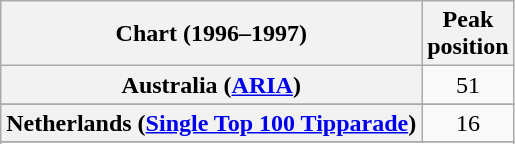<table class="wikitable sortable plainrowheaders" style="text-align:center">
<tr>
<th>Chart (1996–1997)</th>
<th>Peak<br>position</th>
</tr>
<tr>
<th scope="row">Australia (<a href='#'>ARIA</a>)</th>
<td>51</td>
</tr>
<tr>
</tr>
<tr>
</tr>
<tr>
<th scope="row">Netherlands (<a href='#'>Single Top 100 Tipparade</a>)</th>
<td>16</td>
</tr>
<tr>
</tr>
<tr>
</tr>
<tr>
</tr>
<tr>
</tr>
<tr>
</tr>
<tr>
</tr>
<tr>
</tr>
<tr>
</tr>
</table>
